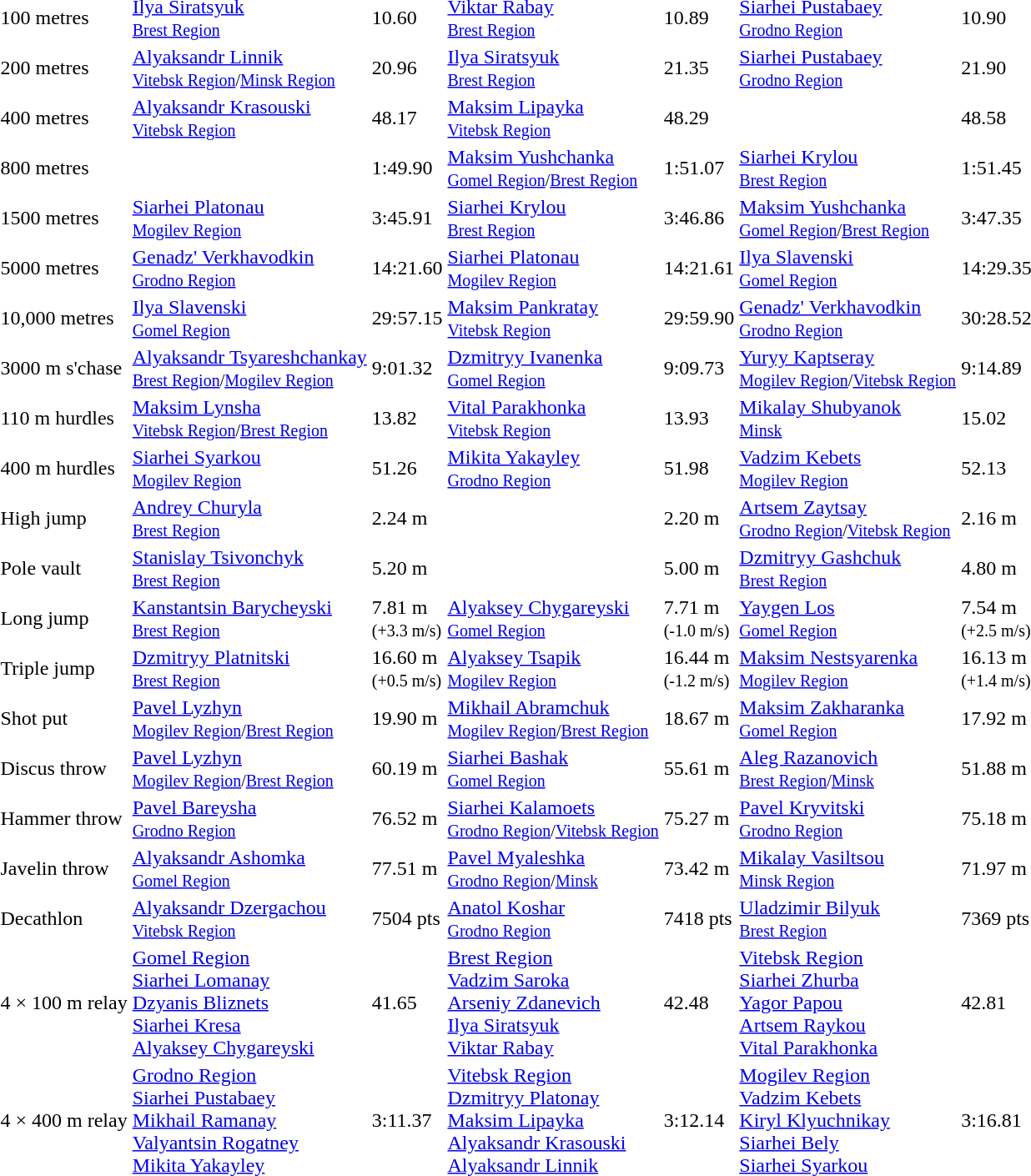<table>
<tr>
<td>100 metres</td>
<td><a href='#'>Ilya Siratsyuk</a><br><small><a href='#'>Brest Region</a></small></td>
<td>10.60</td>
<td><a href='#'>Viktar Rabay</a><br><small><a href='#'>Brest Region</a></small></td>
<td>10.89</td>
<td><a href='#'>Siarhei Pustabaey</a><br><small><a href='#'>Grodno Region</a></small></td>
<td>10.90</td>
</tr>
<tr>
<td>200 metres</td>
<td><a href='#'>Alyaksandr Linnik</a><br><small><a href='#'>Vitebsk Region</a>/<a href='#'>Minsk Region</a></small></td>
<td>20.96</td>
<td><a href='#'>Ilya Siratsyuk</a><br><small><a href='#'>Brest Region</a></small></td>
<td>21.35</td>
<td><a href='#'>Siarhei Pustabaey</a><br><small><a href='#'>Grodno Region</a></small></td>
<td>21.90</td>
</tr>
<tr>
<td>400 metres</td>
<td><a href='#'>Alyaksandr Krasouski</a><br><small><a href='#'>Vitebsk Region</a></small></td>
<td>48.17</td>
<td><a href='#'>Maksim Lipayka</a><br><small><a href='#'>Vitebsk Region</a></small></td>
<td>48.29</td>
<td></td>
<td>48.58</td>
</tr>
<tr>
<td>800 metres</td>
<td></td>
<td>1:49.90</td>
<td><a href='#'>Maksim Yushchanka</a><br><small><a href='#'>Gomel Region</a>/<a href='#'>Brest Region</a></small></td>
<td>1:51.07</td>
<td><a href='#'>Siarhei Krylou</a><br><small><a href='#'>Brest Region</a></small></td>
<td>1:51.45</td>
</tr>
<tr>
<td>1500 metres</td>
<td><a href='#'>Siarhei Platonau</a><br><small><a href='#'>Mogilev Region</a></small></td>
<td>3:45.91</td>
<td><a href='#'>Siarhei Krylou</a><br><small><a href='#'>Brest Region</a></small></td>
<td>3:46.86</td>
<td><a href='#'>Maksim Yushchanka</a><br><small><a href='#'>Gomel Region</a>/<a href='#'>Brest Region</a></small></td>
<td>3:47.35</td>
</tr>
<tr>
<td>5000 metres</td>
<td><a href='#'>Genadz' Verkhavodkin</a><br><small><a href='#'>Grodno Region</a></small></td>
<td>14:21.60</td>
<td><a href='#'>Siarhei Platonau</a><br><small><a href='#'>Mogilev Region</a></small></td>
<td>14:21.61</td>
<td><a href='#'>Ilya Slavenski</a><br><small><a href='#'>Gomel Region</a></small></td>
<td>14:29.35</td>
</tr>
<tr>
<td>10,000 metres</td>
<td><a href='#'>Ilya Slavenski</a><br><small><a href='#'>Gomel Region</a></small></td>
<td>29:57.15</td>
<td><a href='#'>Maksim Pankratay</a><br><small><a href='#'>Vitebsk Region</a></small></td>
<td>29:59.90</td>
<td><a href='#'>Genadz' Verkhavodkin</a><br><small><a href='#'>Grodno Region</a></small></td>
<td>30:28.52</td>
</tr>
<tr>
<td>3000 m s'chase</td>
<td><a href='#'>Alyaksandr Tsyareshchankay</a><br><small><a href='#'>Brest Region</a>/<a href='#'>Mogilev Region</a></small></td>
<td>9:01.32</td>
<td><a href='#'>Dzmitryy Ivanenka</a><br><small><a href='#'>Gomel Region</a></small></td>
<td>9:09.73</td>
<td><a href='#'>Yuryy Kaptseray</a><br><small><a href='#'>Mogilev Region</a>/<a href='#'>Vitebsk Region</a></small></td>
<td>9:14.89</td>
</tr>
<tr>
<td>110 m hurdles</td>
<td><a href='#'>Maksim Lynsha</a><br><small><a href='#'>Vitebsk Region</a>/<a href='#'>Brest Region</a></small></td>
<td>13.82</td>
<td><a href='#'>Vital Parakhonka</a><br><small><a href='#'>Vitebsk Region</a></small></td>
<td>13.93</td>
<td><a href='#'>Mikalay Shubyanok</a><br><small><a href='#'>Minsk</a></small></td>
<td>15.02</td>
</tr>
<tr>
<td>400 m hurdles</td>
<td><a href='#'>Siarhei Syarkou</a><br><small><a href='#'>Mogilev Region</a></small></td>
<td>51.26</td>
<td><a href='#'>Mikita Yakayley</a><br><small><a href='#'>Grodno Region</a></small></td>
<td>51.98</td>
<td><a href='#'>Vadzim Kebets</a><br><small><a href='#'>Mogilev Region</a></small></td>
<td>52.13</td>
</tr>
<tr>
<td>High jump</td>
<td><a href='#'>Andrey Churyla</a><br><small><a href='#'>Brest Region</a></small></td>
<td>2.24 m</td>
<td></td>
<td>2.20 m</td>
<td><a href='#'>Artsem Zaytsay</a><br><small><a href='#'>Grodno Region</a>/<a href='#'>Vitebsk Region</a></small></td>
<td>2.16 m</td>
</tr>
<tr>
<td>Pole vault</td>
<td><a href='#'>Stanislay Tsivonchyk</a><br><small><a href='#'>Brest Region</a></small></td>
<td>5.20 m</td>
<td></td>
<td>5.00 m</td>
<td><a href='#'>Dzmitryy Gashchuk</a><br><small><a href='#'>Brest Region</a></small></td>
<td>4.80 m</td>
</tr>
<tr>
<td>Long jump</td>
<td><a href='#'>Kanstantsin Barycheyski</a><br><small><a href='#'>Brest Region</a></small></td>
<td>7.81 m<br><small>(+3.3 m/s)</small></td>
<td><a href='#'>Alyaksey Chygareyski</a><br><small><a href='#'>Gomel Region</a></small></td>
<td>7.71 m<br><small>(-1.0 m/s)</small></td>
<td><a href='#'>Yaygen Los</a><br><small><a href='#'>Gomel Region</a></small></td>
<td>7.54 m<br><small>(+2.5 m/s)</small></td>
</tr>
<tr>
<td>Triple jump</td>
<td><a href='#'>Dzmitryy Platnitski</a><br><small><a href='#'>Brest Region</a></small></td>
<td>16.60 m<br><small>(+0.5 m/s)</small></td>
<td><a href='#'>Alyaksey Tsapik</a><br><small><a href='#'>Mogilev Region</a></small></td>
<td>16.44 m<br><small>(-1.2 m/s)</small></td>
<td><a href='#'>Maksim Nestsyarenka</a><br><small><a href='#'>Mogilev Region</a></small></td>
<td>16.13 m<br><small>(+1.4 m/s)</small></td>
</tr>
<tr>
<td>Shot put</td>
<td><a href='#'>Pavel Lyzhyn</a><br><small><a href='#'>Mogilev Region</a>/<a href='#'>Brest Region</a></small></td>
<td>19.90 m</td>
<td><a href='#'>Mikhail Abramchuk</a><br><small><a href='#'>Mogilev Region</a>/<a href='#'>Brest Region</a></small></td>
<td>18.67 m</td>
<td><a href='#'>Maksim Zakharanka</a><br><small><a href='#'>Gomel Region</a></small></td>
<td>17.92 m</td>
</tr>
<tr>
<td>Discus throw</td>
<td><a href='#'>Pavel Lyzhyn</a><br><small><a href='#'>Mogilev Region</a>/<a href='#'>Brest Region</a></small></td>
<td>60.19 m</td>
<td><a href='#'>Siarhei Bashak</a><br><small><a href='#'>Gomel Region</a></small></td>
<td>55.61 m</td>
<td><a href='#'>Aleg Razanovich</a><br><small><a href='#'>Brest Region</a>/<a href='#'>Minsk</a></small></td>
<td>51.88 m</td>
</tr>
<tr>
<td>Hammer throw</td>
<td><a href='#'>Pavel Bareysha</a><br><small><a href='#'>Grodno Region</a></small></td>
<td>76.52 m</td>
<td><a href='#'>Siarhei Kalamoets</a><br><small><a href='#'>Grodno Region</a>/<a href='#'>Vitebsk Region</a></small></td>
<td>75.27 m</td>
<td><a href='#'>Pavel Kryvitski</a><br><small><a href='#'>Grodno Region</a></small></td>
<td>75.18 m</td>
</tr>
<tr>
<td>Javelin throw</td>
<td><a href='#'>Alyaksandr Ashomka</a><br><small><a href='#'>Gomel Region</a></small></td>
<td>77.51 m</td>
<td><a href='#'>Pavel Myaleshka</a><br><small><a href='#'>Grodno Region</a>/<a href='#'>Minsk</a></small></td>
<td>73.42 m</td>
<td><a href='#'>Mikalay Vasiltsou</a><br><small><a href='#'>Minsk Region</a></small></td>
<td>71.97 m</td>
</tr>
<tr>
<td>Decathlon</td>
<td><a href='#'>Alyaksandr Dzergachou</a><br><small><a href='#'>Vitebsk Region</a></small></td>
<td>7504 pts</td>
<td><a href='#'>Anatol Koshar</a><br><small><a href='#'>Grodno Region</a></small></td>
<td>7418 pts</td>
<td><a href='#'>Uladzimir Bilyuk</a><br><small><a href='#'>Brest Region</a></small></td>
<td>7369 pts</td>
</tr>
<tr>
<td>4 × 100 m relay</td>
<td><a href='#'>Gomel Region</a><br><a href='#'>Siarhei Lomanay</a><br><a href='#'>Dzyanis Bliznets</a><br><a href='#'>Siarhei Kresa</a><br><a href='#'>Alyaksey Chygareyski</a></td>
<td>41.65</td>
<td><a href='#'>Brest Region</a><br><a href='#'>Vadzim Saroka</a><br><a href='#'>Arseniy Zdanevich</a><br><a href='#'>Ilya Siratsyuk</a><br><a href='#'>Viktar Rabay</a></td>
<td>42.48</td>
<td><a href='#'>Vitebsk Region</a><br><a href='#'>Siarhei Zhurba</a><br><a href='#'>Yagor Papou</a><br><a href='#'>Artsem Raykou</a><br><a href='#'>Vital Parakhonka</a></td>
<td>42.81</td>
</tr>
<tr>
<td>4 × 400 m relay</td>
<td><a href='#'>Grodno Region</a><br><a href='#'>Siarhei Pustabaey</a><br><a href='#'>Mikhail Ramanay</a><br><a href='#'>Valyantsin Rogatney</a><br><a href='#'>Mikita Yakayley</a></td>
<td>3:11.37</td>
<td><a href='#'>Vitebsk Region</a><br><a href='#'>Dzmitryy Platonay</a><br><a href='#'>Maksim Lipayka</a><br><a href='#'>Alyaksandr Krasouski</a> <br><a href='#'>Alyaksandr Linnik</a></td>
<td>3:12.14</td>
<td><a href='#'>Mogilev Region</a><br><a href='#'>Vadzim Kebets</a><br><a href='#'>Kiryl Klyuchnikay</a><br><a href='#'>Siarhei Bely</a><br><a href='#'>Siarhei Syarkou</a></td>
<td>3:16.81</td>
</tr>
</table>
